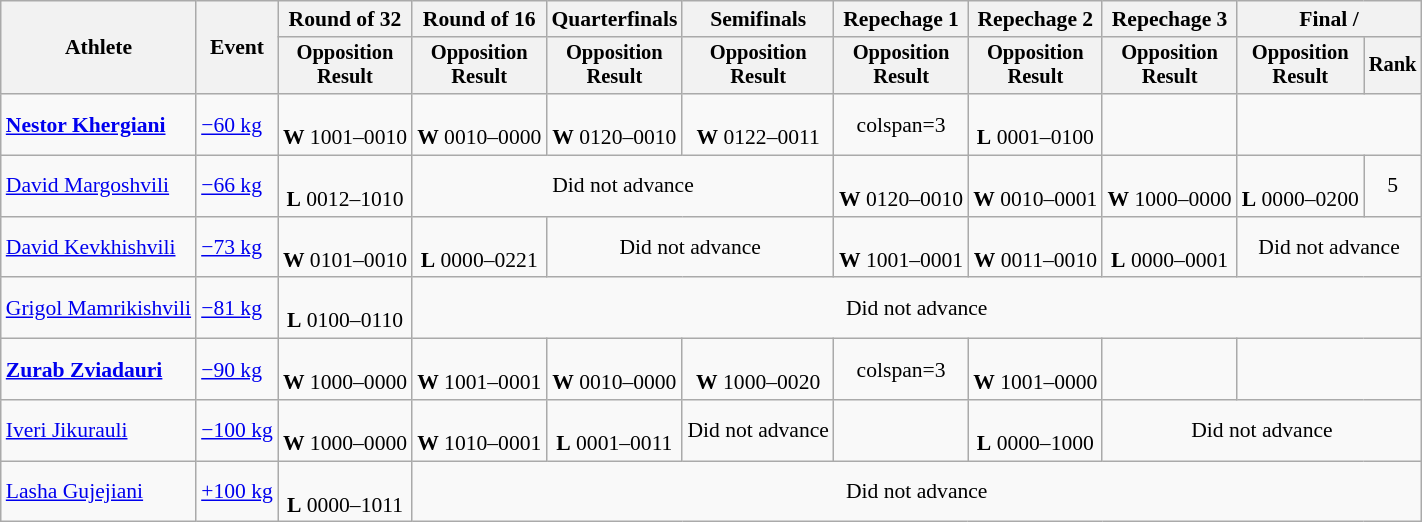<table class="wikitable" style="font-size:90%">
<tr>
<th rowspan="2">Athlete</th>
<th rowspan="2">Event</th>
<th>Round of 32</th>
<th>Round of 16</th>
<th>Quarterfinals</th>
<th>Semifinals</th>
<th>Repechage 1</th>
<th>Repechage 2</th>
<th>Repechage 3</th>
<th colspan=2>Final / </th>
</tr>
<tr style="font-size:95%">
<th>Opposition<br>Result</th>
<th>Opposition<br>Result</th>
<th>Opposition<br>Result</th>
<th>Opposition<br>Result</th>
<th>Opposition<br>Result</th>
<th>Opposition<br>Result</th>
<th>Opposition<br>Result</th>
<th>Opposition<br>Result</th>
<th>Rank</th>
</tr>
<tr align=center>
<td align=left><strong><a href='#'>Nestor Khergiani</a></strong></td>
<td align=left><a href='#'>−60 kg</a></td>
<td><br><strong>W</strong> 1001–0010</td>
<td><br><strong>W</strong> 0010–0000</td>
<td><br><strong>W</strong> 0120–0010</td>
<td><br><strong>W</strong> 0122–0011</td>
<td>colspan=3 </td>
<td><br><strong>L</strong> 0001–0100</td>
<td></td>
</tr>
<tr align=center>
<td align=left><a href='#'>David Margoshvili</a></td>
<td align=left><a href='#'>−66 kg</a></td>
<td><br><strong>L</strong> 0012–1010</td>
<td colspan=3>Did not advance</td>
<td><br><strong>W</strong> 0120–0010</td>
<td><br><strong>W</strong> 0010–0001</td>
<td><br><strong>W</strong> 1000–0000</td>
<td><br><strong>L</strong> 0000–0200</td>
<td>5</td>
</tr>
<tr align=center>
<td align=left><a href='#'>David Kevkhishvili</a></td>
<td align=left><a href='#'>−73 kg</a></td>
<td><br><strong>W</strong> 0101–0010</td>
<td><br><strong>L</strong> 0000–0221</td>
<td colspan=2>Did not advance</td>
<td><br><strong>W</strong> 1001–0001</td>
<td><br><strong>W</strong> 0011–0010</td>
<td><br><strong>L</strong> 0000–0001</td>
<td colspan=2>Did not advance</td>
</tr>
<tr align=center>
<td align=left><a href='#'>Grigol Mamrikishvili</a></td>
<td align=left><a href='#'>−81 kg</a></td>
<td><br><strong>L</strong> 0100–0110</td>
<td colspan=8>Did not advance</td>
</tr>
<tr align=center>
<td align=left><strong><a href='#'>Zurab Zviadauri</a></strong></td>
<td align=left><a href='#'>−90 kg</a></td>
<td><br><strong>W</strong> 1000–0000</td>
<td><br><strong>W</strong> 1001–0001</td>
<td><br><strong>W</strong> 0010–0000</td>
<td><br><strong>W</strong> 1000–0020</td>
<td>colspan=3 </td>
<td><br><strong>W</strong> 1001–0000</td>
<td></td>
</tr>
<tr align=center>
<td align=left><a href='#'>Iveri Jikurauli</a></td>
<td align=left><a href='#'>−100 kg</a></td>
<td><br><strong>W</strong> 1000–0000</td>
<td><br><strong>W</strong> 1010–0001</td>
<td><br><strong>L</strong> 0001–0011</td>
<td>Did not advance</td>
<td></td>
<td><br><strong>L</strong> 0000–1000</td>
<td colspan=3>Did not advance</td>
</tr>
<tr align=center>
<td align=left><a href='#'>Lasha Gujejiani</a></td>
<td align=left><a href='#'>+100 kg</a></td>
<td><br><strong>L</strong> 0000–1011</td>
<td colspan=8>Did not advance</td>
</tr>
</table>
